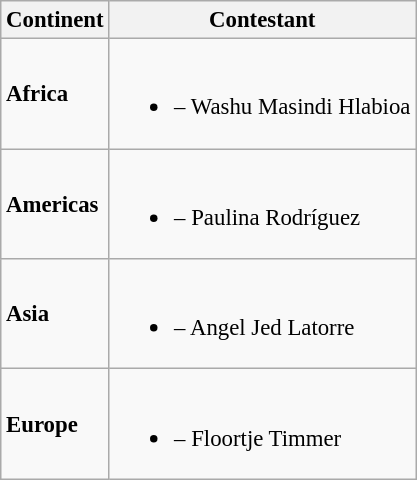<table class="wikitable sortable" style="font-size:95%;">
<tr>
<th>Continent</th>
<th>Contestant</th>
</tr>
<tr>
<td><strong>Africa</strong></td>
<td><br><ul><li><strong></strong> – Washu Masindi Hlabioa</li></ul></td>
</tr>
<tr>
<td><strong>Americas</strong></td>
<td><br><ul><li><strong></strong> – Paulina Rodríguez</li></ul></td>
</tr>
<tr>
<td><strong>Asia</strong></td>
<td><br><ul><li><strong></strong> – Angel Jed Latorre</li></ul></td>
</tr>
<tr>
<td><strong>Europe</strong></td>
<td><br><ul><li><strong></strong> – Floortje Timmer</li></ul></td>
</tr>
</table>
